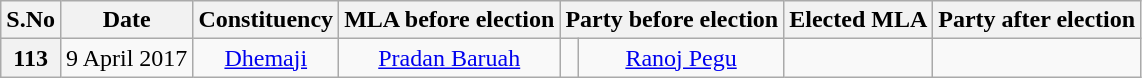<table class="wikitable sortable" style="text-align:center;">
<tr>
<th>S.No</th>
<th>Date</th>
<th>Constituency</th>
<th>MLA before election</th>
<th colspan="2">Party before election</th>
<th>Elected MLA</th>
<th colspan="2">Party after election</th>
</tr>
<tr>
<th>113</th>
<td>9 April 2017</td>
<td><a href='#'>Dhemaji</a></td>
<td><a href='#'>Pradan Baruah</a></td>
<td></td>
<td><a href='#'>Ranoj Pegu</a></td>
<td></td>
</tr>
</table>
